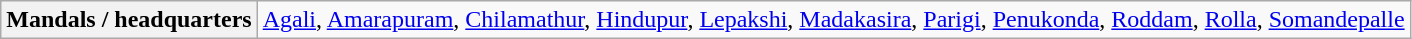<table class="wikitable">
<tr>
<th>Mandals / headquarters</th>
<td><a href='#'>Agali</a>, <a href='#'>Amarapuram</a>, <a href='#'>Chilamathur</a>, <a href='#'>Hindupur</a>, <a href='#'>Lepakshi</a>, <a href='#'>Madakasira</a>, <a href='#'>Parigi</a>, <a href='#'>Penukonda</a>, <a href='#'>Roddam</a>, <a href='#'>Rolla</a>, <a href='#'>Somandepalle</a></td>
</tr>
</table>
